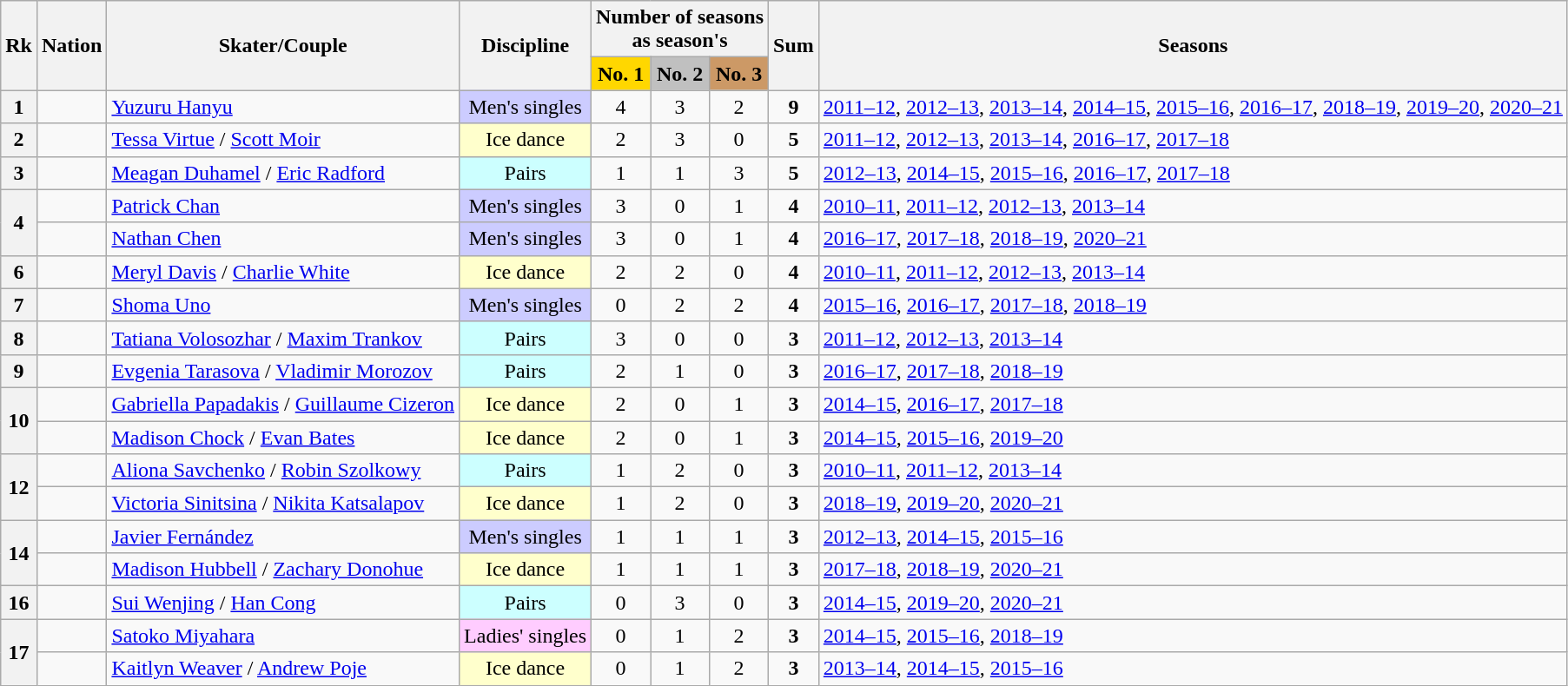<table class="wikitable sortable" style="text-align: center;">
<tr>
<th rowspan="2">Rk</th>
<th rowspan="2">Nation</th>
<th rowspan="2">Skater/Couple</th>
<th rowspan="2">Discipline</th>
<th colspan="3">Number of seasons<br>as season's</th>
<th rowspan="2">Sum</th>
<th rowspan="2">Seasons</th>
</tr>
<tr>
<th style="background-color: gold;">No. 1</th>
<th style="background-color: silver;">No. 2</th>
<th style="background-color: #cc9966;">No. 3</th>
</tr>
<tr>
<th>1</th>
<td style="text-align: left;"></td>
<td style="text-align: left;"><a href='#'>Yuzuru Hanyu</a></td>
<td style="background-color: #ccf;">Men's singles</td>
<td>4</td>
<td>3</td>
<td>2</td>
<td><strong>9</strong></td>
<td style="text-align: left;"><a href='#'>2011–12</a>, <a href='#'>2012–13</a>, <a href='#'>2013–14</a>, <a href='#'>2014–15</a>, <a href='#'>2015–16</a>, <a href='#'>2016–17</a>, <a href='#'>2018–19</a>, <a href='#'>2019–20</a>, <a href='#'>2020–21</a></td>
</tr>
<tr>
<th>2</th>
<td style="text-align: left;"></td>
<td style="text-align: left;"><a href='#'>Tessa Virtue</a> / <a href='#'>Scott Moir</a></td>
<td style="background-color: #ffc;">Ice dance</td>
<td>2</td>
<td>3</td>
<td>0</td>
<td><strong>5</strong></td>
<td style="text-align: left;"><a href='#'>2011–12</a>, <a href='#'>2012–13</a>, <a href='#'>2013–14</a>, <a href='#'>2016–17</a>, <a href='#'>2017–18</a></td>
</tr>
<tr>
<th>3</th>
<td style="text-align: left;"></td>
<td style="text-align: left;"><a href='#'>Meagan Duhamel</a> / <a href='#'>Eric Radford</a></td>
<td style="background-color: #cff;">Pairs</td>
<td>1</td>
<td>1</td>
<td>3</td>
<td><strong>5</strong></td>
<td style="text-align: left;"><a href='#'>2012–13</a>, <a href='#'>2014–15</a>, <a href='#'>2015–16</a>, <a href='#'>2016–17</a>, <a href='#'>2017–18</a></td>
</tr>
<tr>
<th rowspan="2">4</th>
<td style="text-align: left;"></td>
<td style="text-align: left;"><a href='#'>Patrick Chan</a></td>
<td style="background-color: #ccf;">Men's singles</td>
<td>3</td>
<td>0</td>
<td>1</td>
<td><strong>4</strong></td>
<td style="text-align: left;"><a href='#'>2010–11</a>, <a href='#'>2011–12</a>, <a href='#'>2012–13</a>, <a href='#'>2013–14</a></td>
</tr>
<tr>
<td style="text-align: left;"></td>
<td style="text-align: left;"><a href='#'>Nathan Chen</a></td>
<td style="background-color: #ccf;">Men's singles</td>
<td>3</td>
<td>0</td>
<td>1</td>
<td><strong>4</strong></td>
<td style="text-align: left;"><a href='#'>2016–17</a>, <a href='#'>2017–18</a>, <a href='#'>2018–19</a>, <a href='#'>2020–21</a></td>
</tr>
<tr>
<th>6</th>
<td style="text-align: left;"></td>
<td style="text-align: left;"><a href='#'>Meryl Davis</a> / <a href='#'>Charlie White</a></td>
<td style="background-color: #ffc;">Ice dance</td>
<td>2</td>
<td>2</td>
<td>0</td>
<td><strong>4</strong></td>
<td style="text-align: left;"><a href='#'>2010–11</a>, <a href='#'>2011–12</a>, <a href='#'>2012–13</a>, <a href='#'>2013–14</a></td>
</tr>
<tr>
<th>7</th>
<td style="text-align: left;"></td>
<td style="text-align: left;"><a href='#'>Shoma Uno</a></td>
<td style="background-color: #ccf;">Men's singles</td>
<td>0</td>
<td>2</td>
<td>2</td>
<td><strong>4</strong></td>
<td style="text-align: left;"><a href='#'>2015–16</a>, <a href='#'>2016–17</a>, <a href='#'>2017–18</a>, <a href='#'>2018–19</a></td>
</tr>
<tr>
<th>8</th>
<td style="text-align: left;"></td>
<td style="text-align: left;"><a href='#'>Tatiana Volosozhar</a> / <a href='#'>Maxim Trankov</a></td>
<td style="background-color: #cff;">Pairs</td>
<td>3</td>
<td>0</td>
<td>0</td>
<td><strong>3</strong></td>
<td style="text-align: left;"><a href='#'>2011–12</a>, <a href='#'>2012–13</a>, <a href='#'>2013–14</a></td>
</tr>
<tr>
<th>9</th>
<td style="text-align: left;"></td>
<td style="text-align: left;"><a href='#'>Evgenia Tarasova</a> / <a href='#'>Vladimir Morozov</a></td>
<td style="background-color: #cff;">Pairs</td>
<td>2</td>
<td>1</td>
<td>0</td>
<td><strong>3</strong></td>
<td style="text-align: left;"><a href='#'>2016–17</a>, <a href='#'>2017–18</a>, <a href='#'>2018–19</a></td>
</tr>
<tr>
<th rowspan="2">10</th>
<td style="text-align: left;"></td>
<td style="text-align: left;"><a href='#'>Gabriella Papadakis</a> / <a href='#'>Guillaume Cizeron</a></td>
<td style="background-color: #ffc;">Ice dance</td>
<td>2</td>
<td>0</td>
<td>1</td>
<td><strong>3</strong></td>
<td style="text-align: left;"><a href='#'>2014–15</a>, <a href='#'>2016–17</a>, <a href='#'>2017–18</a></td>
</tr>
<tr>
<td style="text-align: left;"></td>
<td style="text-align: left;"><a href='#'>Madison Chock</a> / <a href='#'>Evan Bates</a></td>
<td style="background-color: #ffc;">Ice dance</td>
<td>2</td>
<td>0</td>
<td>1</td>
<td><strong>3</strong></td>
<td style="text-align: left;"><a href='#'>2014–15</a>, <a href='#'>2015–16</a>, <a href='#'>2019–20</a></td>
</tr>
<tr>
<th rowspan="2">12</th>
<td style="text-align: left;"></td>
<td style="text-align: left;"><a href='#'>Aliona Savchenko</a> / <a href='#'>Robin Szolkowy</a></td>
<td style="background-color: #cff;">Pairs</td>
<td>1</td>
<td>2</td>
<td>0</td>
<td><strong>3</strong></td>
<td style="text-align: left;"><a href='#'>2010–11</a>, <a href='#'>2011–12</a>, <a href='#'>2013–14</a></td>
</tr>
<tr>
<td style="text-align: left;"></td>
<td style="text-align: left;"><a href='#'>Victoria Sinitsina</a> / <a href='#'>Nikita Katsalapov</a></td>
<td style="background-color: #ffc;">Ice dance</td>
<td>1</td>
<td>2</td>
<td>0</td>
<td><strong>3</strong></td>
<td style="text-align: left;"><a href='#'>2018–19</a>, <a href='#'>2019–20</a>, <a href='#'>2020–21</a></td>
</tr>
<tr>
<th rowspan="2">14</th>
<td style="text-align: left;"></td>
<td style="text-align: left;"><a href='#'>Javier Fernández</a></td>
<td style="background-color: #ccf;">Men's singles</td>
<td>1</td>
<td>1</td>
<td>1</td>
<td><strong>3</strong></td>
<td style="text-align: left;"><a href='#'>2012–13</a>, <a href='#'>2014–15</a>, <a href='#'>2015–16</a></td>
</tr>
<tr>
<td style="text-align: left;"></td>
<td style="text-align: left;"><a href='#'>Madison Hubbell</a> / <a href='#'>Zachary Donohue</a></td>
<td style="background-color: #ffc;">Ice dance</td>
<td>1</td>
<td>1</td>
<td>1</td>
<td><strong>3</strong></td>
<td style="text-align: left;"><a href='#'>2017–18</a>, <a href='#'>2018–19</a>, <a href='#'>2020–21</a></td>
</tr>
<tr>
<th>16</th>
<td style="text-align: left;"></td>
<td style="text-align: left;"><a href='#'>Sui Wenjing</a> / <a href='#'>Han Cong</a></td>
<td style="background-color: #cff;">Pairs</td>
<td>0</td>
<td>3</td>
<td>0</td>
<td><strong>3</strong></td>
<td style="text-align: left;"><a href='#'>2014–15</a>, <a href='#'>2019–20</a>, <a href='#'>2020–21</a></td>
</tr>
<tr>
<th rowspan="2">17</th>
<td style="text-align: left;"></td>
<td style="text-align: left;"><a href='#'>Satoko Miyahara</a></td>
<td style="background-color: #fcf;">Ladies' singles</td>
<td>0</td>
<td>1</td>
<td>2</td>
<td><strong>3</strong></td>
<td style="text-align: left;"><a href='#'>2014–15</a>, <a href='#'>2015–16</a>, <a href='#'>2018–19</a></td>
</tr>
<tr>
<td style="text-align: left;"></td>
<td style="text-align: left;"><a href='#'>Kaitlyn Weaver</a> / <a href='#'>Andrew Poje</a></td>
<td style="background-color: #ffc;">Ice dance</td>
<td>0</td>
<td>1</td>
<td>2</td>
<td><strong>3</strong></td>
<td style="text-align: left;"><a href='#'>2013–14</a>, <a href='#'>2014–15</a>, <a href='#'>2015–16</a></td>
</tr>
</table>
